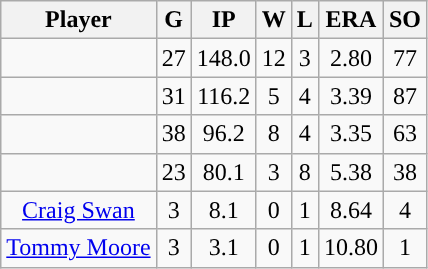<table class="wikitable sortable">
<tr>
<th>Player</th>
<th>G</th>
<th>IP</th>
<th>W</th>
<th>L</th>
<th>ERA</th>
<th>SO</th>
</tr>
<tr align="center">
<td></td>
<td>27</td>
<td>148.0</td>
<td>12</td>
<td>3</td>
<td>2.80</td>
<td>77</td>
</tr>
<tr align="center">
<td></td>
<td>31</td>
<td>116.2</td>
<td>5</td>
<td>4</td>
<td>3.39</td>
<td>87</td>
</tr>
<tr align="center">
<td></td>
<td>38</td>
<td>96.2</td>
<td>8</td>
<td>4</td>
<td>3.35</td>
<td>63</td>
</tr>
<tr align="center">
<td></td>
<td>23</td>
<td>80.1</td>
<td>3</td>
<td>8</td>
<td>5.38</td>
<td>38</td>
</tr>
<tr align="center">
<td><a href='#'>Craig Swan</a></td>
<td>3</td>
<td>8.1</td>
<td>0</td>
<td>1</td>
<td>8.64</td>
<td>4</td>
</tr>
<tr align=center>
<td><a href='#'>Tommy Moore</a></td>
<td>3</td>
<td>3.1</td>
<td>0</td>
<td>1</td>
<td>10.80</td>
<td>1</td>
</tr>
</table>
